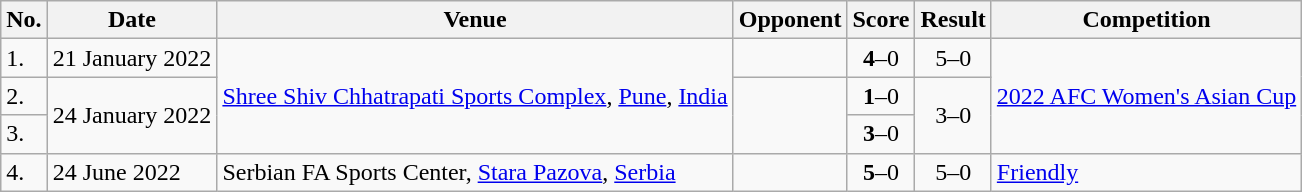<table class="wikitable">
<tr>
<th>No.</th>
<th>Date</th>
<th>Venue</th>
<th>Opponent</th>
<th>Score</th>
<th>Result</th>
<th>Competition</th>
</tr>
<tr>
<td>1.</td>
<td>21 January 2022</td>
<td rowspan=3><a href='#'>Shree Shiv Chhatrapati Sports Complex</a>, <a href='#'>Pune</a>, <a href='#'>India</a></td>
<td></td>
<td align=center><strong>4</strong>–0</td>
<td align=center>5–0</td>
<td rowspan=3><a href='#'>2022 AFC Women's Asian Cup</a></td>
</tr>
<tr>
<td>2.</td>
<td rowspan=2>24 January 2022</td>
<td rowspan=2></td>
<td align=center><strong>1</strong>–0</td>
<td rowspan=2 align=center>3–0</td>
</tr>
<tr>
<td>3.</td>
<td align=center><strong>3</strong>–0</td>
</tr>
<tr>
<td>4.</td>
<td>24 June 2022</td>
<td>Serbian FA Sports Center, <a href='#'>Stara Pazova</a>, <a href='#'>Serbia</a></td>
<td></td>
<td align=center><strong>5</strong>–0</td>
<td align=center>5–0</td>
<td><a href='#'>Friendly</a></td>
</tr>
</table>
